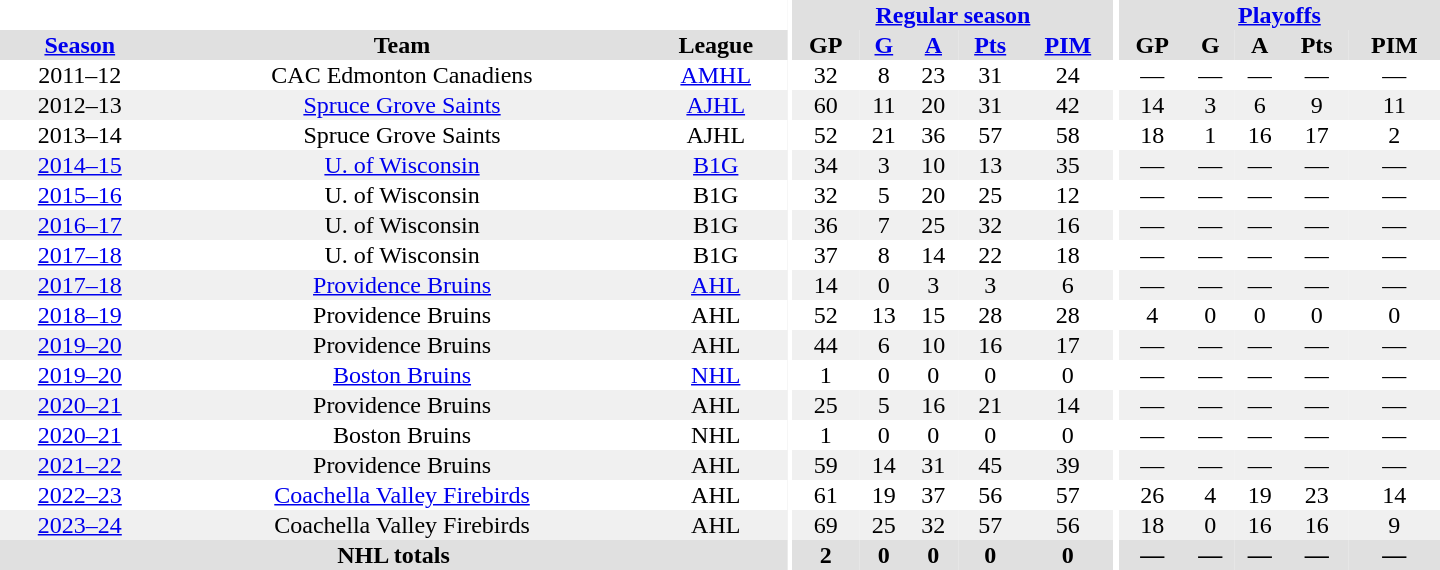<table border="0" cellpadding="1" cellspacing="0" style="text-align:center; width:60em">
<tr bgcolor="#e0e0e0">
<th colspan="3" bgcolor="#ffffff"></th>
<th rowspan="99" bgcolor="#ffffff"></th>
<th colspan="5"><a href='#'>Regular season</a></th>
<th rowspan="99" bgcolor="#ffffff"></th>
<th colspan="5"><a href='#'>Playoffs</a></th>
</tr>
<tr bgcolor="#e0e0e0">
<th><a href='#'>Season</a></th>
<th>Team</th>
<th>League</th>
<th>GP</th>
<th><a href='#'>G</a></th>
<th><a href='#'>A</a></th>
<th><a href='#'>Pts</a></th>
<th><a href='#'>PIM</a></th>
<th>GP</th>
<th>G</th>
<th>A</th>
<th>Pts</th>
<th>PIM</th>
</tr>
<tr>
<td>2011–12</td>
<td>CAC Edmonton Canadiens</td>
<td><a href='#'>AMHL</a></td>
<td>32</td>
<td>8</td>
<td>23</td>
<td>31</td>
<td>24</td>
<td>—</td>
<td>—</td>
<td>—</td>
<td>—</td>
<td>—</td>
</tr>
<tr bgcolor="#f0f0f0">
<td>2012–13</td>
<td><a href='#'>Spruce Grove Saints</a></td>
<td><a href='#'>AJHL</a></td>
<td>60</td>
<td>11</td>
<td>20</td>
<td>31</td>
<td>42</td>
<td>14</td>
<td>3</td>
<td>6</td>
<td>9</td>
<td>11</td>
</tr>
<tr>
<td>2013–14</td>
<td>Spruce Grove Saints</td>
<td>AJHL</td>
<td>52</td>
<td>21</td>
<td>36</td>
<td>57</td>
<td>58</td>
<td>18</td>
<td>1</td>
<td>16</td>
<td>17</td>
<td>2</td>
</tr>
<tr bgcolor="#f0f0f0">
<td><a href='#'>2014–15</a></td>
<td><a href='#'>U. of Wisconsin</a></td>
<td><a href='#'>B1G</a></td>
<td>34</td>
<td>3</td>
<td>10</td>
<td>13</td>
<td>35</td>
<td>—</td>
<td>—</td>
<td>—</td>
<td>—</td>
<td>—</td>
</tr>
<tr>
<td><a href='#'>2015–16</a></td>
<td>U. of Wisconsin</td>
<td>B1G</td>
<td>32</td>
<td>5</td>
<td>20</td>
<td>25</td>
<td>12</td>
<td>—</td>
<td>—</td>
<td>—</td>
<td>—</td>
<td>—</td>
</tr>
<tr bgcolor="#f0f0f0">
<td><a href='#'>2016–17</a></td>
<td>U. of Wisconsin</td>
<td>B1G</td>
<td>36</td>
<td>7</td>
<td>25</td>
<td>32</td>
<td>16</td>
<td>—</td>
<td>—</td>
<td>—</td>
<td>—</td>
<td>—</td>
</tr>
<tr>
<td><a href='#'>2017–18</a></td>
<td>U. of Wisconsin</td>
<td>B1G</td>
<td>37</td>
<td>8</td>
<td>14</td>
<td>22</td>
<td>18</td>
<td>—</td>
<td>—</td>
<td>—</td>
<td>—</td>
<td>—</td>
</tr>
<tr bgcolor="#f0f0f0">
<td><a href='#'>2017–18</a></td>
<td><a href='#'>Providence Bruins</a></td>
<td><a href='#'>AHL</a></td>
<td>14</td>
<td>0</td>
<td>3</td>
<td>3</td>
<td>6</td>
<td>—</td>
<td>—</td>
<td>—</td>
<td>—</td>
<td>—</td>
</tr>
<tr>
<td><a href='#'>2018–19</a></td>
<td>Providence Bruins</td>
<td>AHL</td>
<td>52</td>
<td>13</td>
<td>15</td>
<td>28</td>
<td>28</td>
<td>4</td>
<td>0</td>
<td>0</td>
<td>0</td>
<td>0</td>
</tr>
<tr bgcolor="#f0f0f0">
<td><a href='#'>2019–20</a></td>
<td>Providence Bruins</td>
<td>AHL</td>
<td>44</td>
<td>6</td>
<td>10</td>
<td>16</td>
<td>17</td>
<td>—</td>
<td>—</td>
<td>—</td>
<td>—</td>
<td>—</td>
</tr>
<tr>
<td><a href='#'>2019–20</a></td>
<td><a href='#'>Boston Bruins</a></td>
<td><a href='#'>NHL</a></td>
<td>1</td>
<td>0</td>
<td>0</td>
<td>0</td>
<td>0</td>
<td>—</td>
<td>—</td>
<td>—</td>
<td>—</td>
<td>—</td>
</tr>
<tr bgcolor="#f0f0f0">
<td><a href='#'>2020–21</a></td>
<td>Providence Bruins</td>
<td>AHL</td>
<td>25</td>
<td>5</td>
<td>16</td>
<td>21</td>
<td>14</td>
<td>—</td>
<td>—</td>
<td>—</td>
<td>—</td>
<td>—</td>
</tr>
<tr>
<td><a href='#'>2020–21</a></td>
<td>Boston Bruins</td>
<td>NHL</td>
<td>1</td>
<td>0</td>
<td>0</td>
<td>0</td>
<td>0</td>
<td>—</td>
<td>—</td>
<td>—</td>
<td>—</td>
<td>—</td>
</tr>
<tr bgcolor="#f0f0f0">
<td><a href='#'>2021–22</a></td>
<td>Providence Bruins</td>
<td>AHL</td>
<td>59</td>
<td>14</td>
<td>31</td>
<td>45</td>
<td>39</td>
<td>—</td>
<td>—</td>
<td>—</td>
<td>—</td>
<td>—</td>
</tr>
<tr>
<td><a href='#'>2022–23</a></td>
<td><a href='#'>Coachella Valley Firebirds</a></td>
<td>AHL</td>
<td>61</td>
<td>19</td>
<td>37</td>
<td>56</td>
<td>57</td>
<td>26</td>
<td>4</td>
<td>19</td>
<td>23</td>
<td>14</td>
</tr>
<tr bgcolor="#f0f0f0">
<td><a href='#'>2023–24</a></td>
<td>Coachella Valley Firebirds</td>
<td>AHL</td>
<td>69</td>
<td>25</td>
<td>32</td>
<td>57</td>
<td>56</td>
<td>18</td>
<td>0</td>
<td>16</td>
<td>16</td>
<td>9</td>
</tr>
<tr bgcolor="#e0e0e0">
<th colspan="3">NHL totals</th>
<th>2</th>
<th>0</th>
<th>0</th>
<th>0</th>
<th>0</th>
<th>—</th>
<th>—</th>
<th>—</th>
<th>—</th>
<th>—</th>
</tr>
</table>
